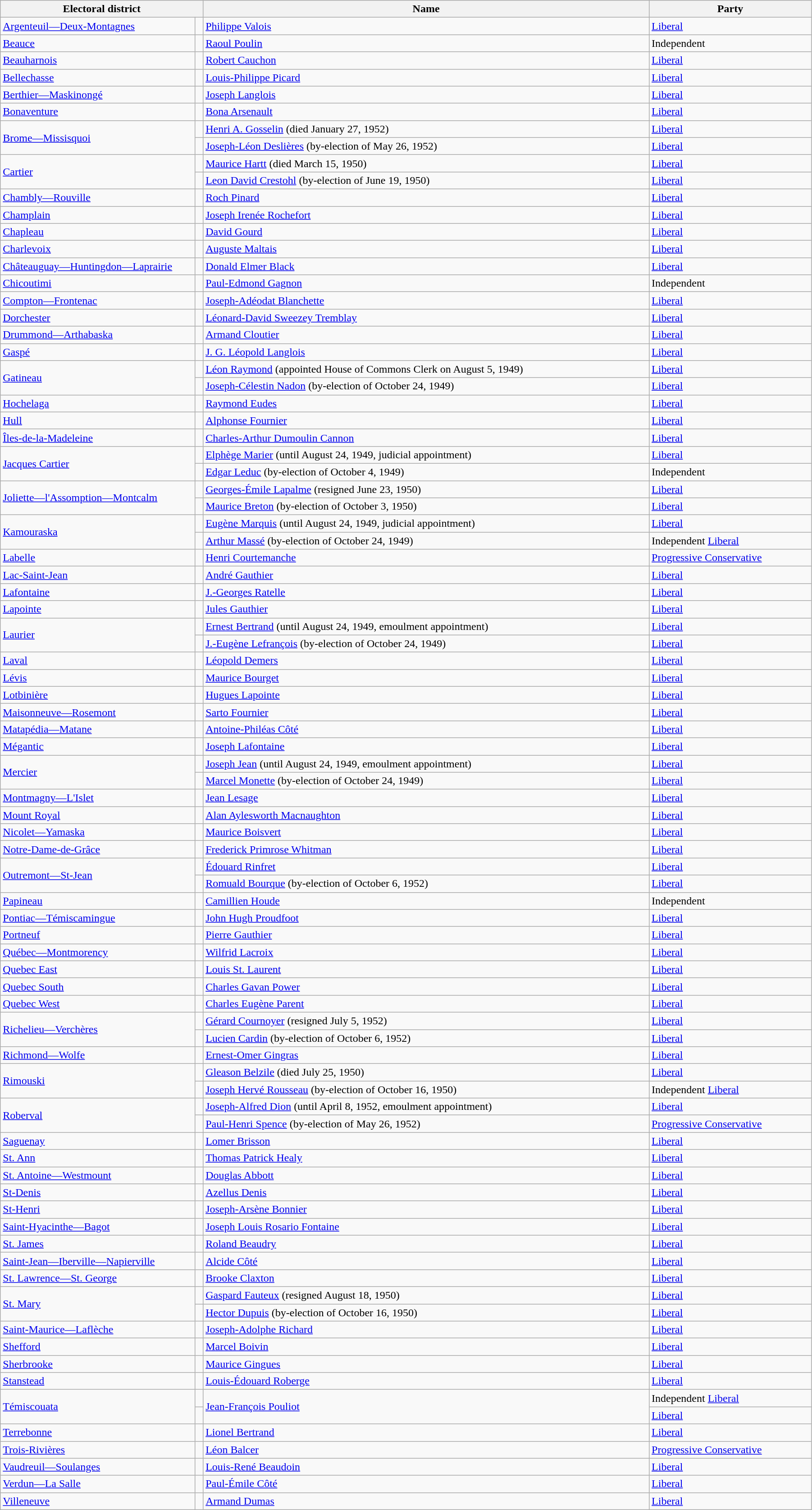<table class="wikitable" width=95%>
<tr>
<th colspan=2 width=25%>Electoral district</th>
<th>Name</th>
<th width=20%>Party</th>
</tr>
<tr>
<td width=24%><a href='#'>Argenteuil—Deux-Montagnes</a></td>
<td></td>
<td><a href='#'>Philippe Valois</a></td>
<td><a href='#'>Liberal</a></td>
</tr>
<tr>
<td><a href='#'>Beauce</a></td>
<td></td>
<td><a href='#'>Raoul Poulin</a></td>
<td>Independent</td>
</tr>
<tr>
<td><a href='#'>Beauharnois</a></td>
<td></td>
<td><a href='#'>Robert Cauchon</a></td>
<td><a href='#'>Liberal</a></td>
</tr>
<tr>
<td><a href='#'>Bellechasse</a></td>
<td></td>
<td><a href='#'>Louis-Philippe Picard</a></td>
<td><a href='#'>Liberal</a></td>
</tr>
<tr>
<td><a href='#'>Berthier—Maskinongé</a></td>
<td></td>
<td><a href='#'>Joseph Langlois</a></td>
<td><a href='#'>Liberal</a></td>
</tr>
<tr>
<td><a href='#'>Bonaventure</a></td>
<td></td>
<td><a href='#'>Bona Arsenault</a></td>
<td><a href='#'>Liberal</a></td>
</tr>
<tr>
<td rowspan=2><a href='#'>Brome—Missisquoi</a></td>
<td></td>
<td><a href='#'>Henri A. Gosselin</a> (died January 27, 1952)</td>
<td><a href='#'>Liberal</a></td>
</tr>
<tr>
<td></td>
<td><a href='#'>Joseph-Léon Deslières</a> (by-election of May 26, 1952)</td>
<td><a href='#'>Liberal</a></td>
</tr>
<tr>
<td rowspan=2><a href='#'>Cartier</a></td>
<td></td>
<td><a href='#'>Maurice Hartt</a> (died March 15, 1950)</td>
<td><a href='#'>Liberal</a></td>
</tr>
<tr>
<td></td>
<td><a href='#'>Leon David Crestohl</a> (by-election of June 19, 1950)</td>
<td><a href='#'>Liberal</a></td>
</tr>
<tr>
<td><a href='#'>Chambly—Rouville</a></td>
<td></td>
<td><a href='#'>Roch Pinard</a></td>
<td><a href='#'>Liberal</a></td>
</tr>
<tr>
<td><a href='#'>Champlain</a></td>
<td></td>
<td><a href='#'>Joseph Irenée Rochefort</a></td>
<td><a href='#'>Liberal</a></td>
</tr>
<tr>
<td><a href='#'>Chapleau</a></td>
<td></td>
<td><a href='#'>David Gourd</a></td>
<td><a href='#'>Liberal</a></td>
</tr>
<tr>
<td><a href='#'>Charlevoix</a></td>
<td></td>
<td><a href='#'>Auguste Maltais</a></td>
<td><a href='#'>Liberal</a></td>
</tr>
<tr>
<td><a href='#'>Châteauguay—Huntingdon—Laprairie</a></td>
<td></td>
<td><a href='#'>Donald Elmer Black</a></td>
<td><a href='#'>Liberal</a></td>
</tr>
<tr>
<td><a href='#'>Chicoutimi</a></td>
<td></td>
<td><a href='#'>Paul-Edmond Gagnon</a></td>
<td>Independent</td>
</tr>
<tr>
<td><a href='#'>Compton—Frontenac</a></td>
<td></td>
<td><a href='#'>Joseph-Adéodat Blanchette</a></td>
<td><a href='#'>Liberal</a></td>
</tr>
<tr>
<td><a href='#'>Dorchester</a></td>
<td></td>
<td><a href='#'>Léonard-David Sweezey Tremblay</a></td>
<td><a href='#'>Liberal</a></td>
</tr>
<tr>
<td><a href='#'>Drummond—Arthabaska</a></td>
<td></td>
<td><a href='#'>Armand Cloutier</a></td>
<td><a href='#'>Liberal</a></td>
</tr>
<tr>
<td><a href='#'>Gaspé</a></td>
<td></td>
<td><a href='#'>J. G. Léopold Langlois</a></td>
<td><a href='#'>Liberal</a></td>
</tr>
<tr>
<td rowspan=2><a href='#'>Gatineau</a></td>
<td></td>
<td><a href='#'>Léon Raymond</a> (appointed House of Commons Clerk on August 5, 1949)</td>
<td><a href='#'>Liberal</a></td>
</tr>
<tr>
<td></td>
<td><a href='#'>Joseph-Célestin Nadon</a> (by-election of October 24, 1949)</td>
<td><a href='#'>Liberal</a></td>
</tr>
<tr>
<td><a href='#'>Hochelaga</a></td>
<td></td>
<td><a href='#'>Raymond Eudes</a></td>
<td><a href='#'>Liberal</a></td>
</tr>
<tr>
<td><a href='#'>Hull</a></td>
<td></td>
<td><a href='#'>Alphonse Fournier</a></td>
<td><a href='#'>Liberal</a></td>
</tr>
<tr>
<td><a href='#'>Îles-de-la-Madeleine</a></td>
<td></td>
<td><a href='#'>Charles-Arthur Dumoulin Cannon</a></td>
<td><a href='#'>Liberal</a></td>
</tr>
<tr>
<td rowspan=2><a href='#'>Jacques Cartier</a></td>
<td></td>
<td><a href='#'>Elphège Marier</a> (until August 24, 1949, judicial appointment)</td>
<td><a href='#'>Liberal</a></td>
</tr>
<tr>
<td></td>
<td><a href='#'>Edgar Leduc</a> (by-election of October 4, 1949)</td>
<td>Independent</td>
</tr>
<tr>
<td rowspan=2><a href='#'>Joliette—l'Assomption—Montcalm</a></td>
<td></td>
<td><a href='#'>Georges-Émile Lapalme</a> (resigned June 23, 1950)</td>
<td><a href='#'>Liberal</a></td>
</tr>
<tr>
<td></td>
<td><a href='#'>Maurice Breton</a> (by-election of October 3, 1950)</td>
<td><a href='#'>Liberal</a></td>
</tr>
<tr>
<td rowspan=2><a href='#'>Kamouraska</a></td>
<td></td>
<td><a href='#'>Eugène Marquis</a> (until August 24, 1949, judicial appointment)</td>
<td><a href='#'>Liberal</a></td>
</tr>
<tr>
<td></td>
<td><a href='#'>Arthur Massé</a> (by-election of October 24, 1949)</td>
<td>Independent <a href='#'>Liberal</a></td>
</tr>
<tr>
<td><a href='#'>Labelle</a></td>
<td></td>
<td><a href='#'>Henri Courtemanche</a></td>
<td><a href='#'>Progressive Conservative</a></td>
</tr>
<tr>
<td><a href='#'>Lac-Saint-Jean</a></td>
<td></td>
<td><a href='#'>André Gauthier</a></td>
<td><a href='#'>Liberal</a></td>
</tr>
<tr>
<td><a href='#'>Lafontaine</a></td>
<td></td>
<td><a href='#'>J.-Georges Ratelle</a></td>
<td><a href='#'>Liberal</a></td>
</tr>
<tr>
<td><a href='#'>Lapointe</a></td>
<td></td>
<td><a href='#'>Jules Gauthier</a></td>
<td><a href='#'>Liberal</a></td>
</tr>
<tr>
<td rowspan=2><a href='#'>Laurier</a></td>
<td></td>
<td><a href='#'>Ernest Bertrand</a> (until August 24, 1949, emoulment appointment)</td>
<td><a href='#'>Liberal</a></td>
</tr>
<tr>
<td></td>
<td><a href='#'>J.-Eugène Lefrançois</a> (by-election of October 24, 1949)</td>
<td><a href='#'>Liberal</a></td>
</tr>
<tr>
<td><a href='#'>Laval</a></td>
<td></td>
<td><a href='#'>Léopold Demers</a></td>
<td><a href='#'>Liberal</a></td>
</tr>
<tr>
<td><a href='#'>Lévis</a></td>
<td></td>
<td><a href='#'>Maurice Bourget</a></td>
<td><a href='#'>Liberal</a></td>
</tr>
<tr>
<td><a href='#'>Lotbinière</a></td>
<td></td>
<td><a href='#'>Hugues Lapointe</a></td>
<td><a href='#'>Liberal</a></td>
</tr>
<tr>
<td><a href='#'>Maisonneuve—Rosemont</a></td>
<td></td>
<td><a href='#'>Sarto Fournier</a></td>
<td><a href='#'>Liberal</a></td>
</tr>
<tr>
<td><a href='#'>Matapédia—Matane</a></td>
<td></td>
<td><a href='#'>Antoine-Philéas Côté</a></td>
<td><a href='#'>Liberal</a></td>
</tr>
<tr>
<td><a href='#'>Mégantic</a></td>
<td></td>
<td><a href='#'>Joseph Lafontaine</a></td>
<td><a href='#'>Liberal</a></td>
</tr>
<tr>
<td rowspan=2><a href='#'>Mercier</a></td>
<td></td>
<td><a href='#'>Joseph Jean</a> (until August 24, 1949, emoulment appointment)</td>
<td><a href='#'>Liberal</a></td>
</tr>
<tr>
<td></td>
<td><a href='#'>Marcel Monette</a> (by-election of October 24, 1949)</td>
<td><a href='#'>Liberal</a></td>
</tr>
<tr>
<td><a href='#'>Montmagny—L'Islet</a></td>
<td></td>
<td><a href='#'>Jean Lesage</a></td>
<td><a href='#'>Liberal</a></td>
</tr>
<tr>
<td><a href='#'>Mount Royal</a></td>
<td></td>
<td><a href='#'>Alan Aylesworth Macnaughton</a></td>
<td><a href='#'>Liberal</a></td>
</tr>
<tr>
<td><a href='#'>Nicolet—Yamaska</a></td>
<td></td>
<td><a href='#'>Maurice Boisvert</a></td>
<td><a href='#'>Liberal</a></td>
</tr>
<tr>
<td><a href='#'>Notre-Dame-de-Grâce</a></td>
<td></td>
<td><a href='#'>Frederick Primrose Whitman</a></td>
<td><a href='#'>Liberal</a></td>
</tr>
<tr>
<td rowspan=2><a href='#'>Outremont—St-Jean</a></td>
<td></td>
<td><a href='#'>Édouard Rinfret</a></td>
<td><a href='#'>Liberal</a></td>
</tr>
<tr>
<td></td>
<td><a href='#'>Romuald Bourque</a> (by-election of October 6, 1952)</td>
<td><a href='#'>Liberal</a></td>
</tr>
<tr>
<td><a href='#'>Papineau</a></td>
<td></td>
<td><a href='#'>Camillien Houde</a></td>
<td>Independent</td>
</tr>
<tr>
<td><a href='#'>Pontiac—Témiscamingue</a></td>
<td></td>
<td><a href='#'>John Hugh Proudfoot</a></td>
<td><a href='#'>Liberal</a></td>
</tr>
<tr>
<td><a href='#'>Portneuf</a></td>
<td></td>
<td><a href='#'>Pierre Gauthier</a></td>
<td><a href='#'>Liberal</a></td>
</tr>
<tr>
<td><a href='#'>Québec—Montmorency</a></td>
<td></td>
<td><a href='#'>Wilfrid Lacroix</a></td>
<td><a href='#'>Liberal</a></td>
</tr>
<tr>
<td><a href='#'>Quebec East</a></td>
<td></td>
<td><a href='#'>Louis St. Laurent</a></td>
<td><a href='#'>Liberal</a></td>
</tr>
<tr>
<td><a href='#'>Quebec South</a></td>
<td></td>
<td><a href='#'>Charles Gavan Power</a></td>
<td><a href='#'>Liberal</a></td>
</tr>
<tr>
<td><a href='#'>Quebec West</a></td>
<td></td>
<td><a href='#'>Charles Eugène Parent</a></td>
<td><a href='#'>Liberal</a></td>
</tr>
<tr>
<td rowspan=2><a href='#'>Richelieu—Verchères</a></td>
<td></td>
<td><a href='#'>Gérard Cournoyer</a> (resigned July 5, 1952)</td>
<td><a href='#'>Liberal</a></td>
</tr>
<tr>
<td></td>
<td><a href='#'>Lucien Cardin</a> (by-election of October 6, 1952)</td>
<td><a href='#'>Liberal</a></td>
</tr>
<tr>
<td><a href='#'>Richmond—Wolfe</a></td>
<td></td>
<td><a href='#'>Ernest-Omer Gingras</a></td>
<td><a href='#'>Liberal</a></td>
</tr>
<tr>
<td rowspan=2><a href='#'>Rimouski</a></td>
<td></td>
<td><a href='#'>Gleason Belzile</a> (died July 25, 1950)</td>
<td><a href='#'>Liberal</a></td>
</tr>
<tr>
<td></td>
<td><a href='#'>Joseph Hervé Rousseau</a> (by-election of October 16, 1950)</td>
<td>Independent <a href='#'>Liberal</a></td>
</tr>
<tr>
<td rowspan=2><a href='#'>Roberval</a></td>
<td></td>
<td><a href='#'>Joseph-Alfred Dion</a> (until April 8, 1952, emoulment appointment)</td>
<td><a href='#'>Liberal</a></td>
</tr>
<tr>
<td></td>
<td><a href='#'>Paul-Henri Spence</a> (by-election of May 26, 1952)</td>
<td><a href='#'>Progressive Conservative</a></td>
</tr>
<tr>
<td><a href='#'>Saguenay</a></td>
<td></td>
<td><a href='#'>Lomer Brisson</a></td>
<td><a href='#'>Liberal</a></td>
</tr>
<tr>
<td><a href='#'>St. Ann</a></td>
<td></td>
<td><a href='#'>Thomas Patrick Healy</a></td>
<td><a href='#'>Liberal</a></td>
</tr>
<tr>
<td><a href='#'>St. Antoine—Westmount</a></td>
<td></td>
<td><a href='#'>Douglas Abbott</a></td>
<td><a href='#'>Liberal</a></td>
</tr>
<tr>
<td><a href='#'>St-Denis</a></td>
<td></td>
<td><a href='#'>Azellus Denis</a></td>
<td><a href='#'>Liberal</a></td>
</tr>
<tr>
<td><a href='#'>St-Henri</a></td>
<td></td>
<td><a href='#'>Joseph-Arsène Bonnier</a></td>
<td><a href='#'>Liberal</a></td>
</tr>
<tr>
<td><a href='#'>Saint-Hyacinthe—Bagot</a></td>
<td></td>
<td><a href='#'>Joseph Louis Rosario Fontaine</a></td>
<td><a href='#'>Liberal</a></td>
</tr>
<tr>
<td><a href='#'>St. James</a></td>
<td></td>
<td><a href='#'>Roland Beaudry</a></td>
<td><a href='#'>Liberal</a></td>
</tr>
<tr>
<td><a href='#'>Saint-Jean—Iberville—Napierville</a></td>
<td></td>
<td><a href='#'>Alcide Côté</a></td>
<td><a href='#'>Liberal</a></td>
</tr>
<tr>
<td><a href='#'>St. Lawrence—St. George</a></td>
<td></td>
<td><a href='#'>Brooke Claxton</a></td>
<td><a href='#'>Liberal</a></td>
</tr>
<tr>
<td rowspan=2><a href='#'>St. Mary</a></td>
<td></td>
<td><a href='#'>Gaspard Fauteux</a> (resigned August 18, 1950)</td>
<td><a href='#'>Liberal</a></td>
</tr>
<tr>
<td></td>
<td><a href='#'>Hector Dupuis</a> (by-election of October 16, 1950)</td>
<td><a href='#'>Liberal</a></td>
</tr>
<tr>
<td><a href='#'>Saint-Maurice—Laflèche</a></td>
<td></td>
<td><a href='#'>Joseph-Adolphe Richard</a></td>
<td><a href='#'>Liberal</a></td>
</tr>
<tr>
<td><a href='#'>Shefford</a></td>
<td></td>
<td><a href='#'>Marcel Boivin</a></td>
<td><a href='#'>Liberal</a></td>
</tr>
<tr>
<td><a href='#'>Sherbrooke</a></td>
<td></td>
<td><a href='#'>Maurice Gingues</a></td>
<td><a href='#'>Liberal</a></td>
</tr>
<tr>
<td><a href='#'>Stanstead</a></td>
<td></td>
<td><a href='#'>Louis-Édouard Roberge</a></td>
<td><a href='#'>Liberal</a></td>
</tr>
<tr>
<td rowspan=2><a href='#'>Témiscouata</a></td>
<td></td>
<td rowspan=2><a href='#'>Jean-François Pouliot</a></td>
<td>Independent <a href='#'>Liberal</a></td>
</tr>
<tr>
<td></td>
<td><a href='#'>Liberal</a></td>
</tr>
<tr>
<td><a href='#'>Terrebonne</a></td>
<td></td>
<td><a href='#'>Lionel Bertrand</a></td>
<td><a href='#'>Liberal</a></td>
</tr>
<tr>
<td><a href='#'>Trois-Rivières</a></td>
<td></td>
<td><a href='#'>Léon Balcer</a></td>
<td><a href='#'>Progressive Conservative</a></td>
</tr>
<tr>
<td><a href='#'>Vaudreuil—Soulanges</a></td>
<td></td>
<td><a href='#'>Louis-René Beaudoin</a></td>
<td><a href='#'>Liberal</a></td>
</tr>
<tr>
<td><a href='#'>Verdun—La Salle</a></td>
<td></td>
<td><a href='#'>Paul-Émile Côté</a></td>
<td><a href='#'>Liberal</a></td>
</tr>
<tr>
<td><a href='#'>Villeneuve</a></td>
<td></td>
<td><a href='#'>Armand Dumas</a></td>
<td><a href='#'>Liberal</a></td>
</tr>
</table>
